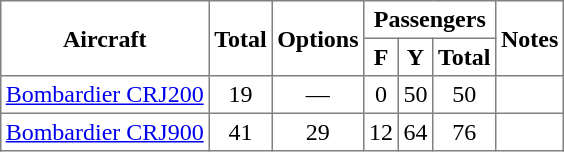<table class="toccolours" border="1" cellpadding="3" style="border-collapse:collapse; margin:1em auto; text-align:center">
<tr>
<th rowspan="2">Aircraft</th>
<th rowspan="2">Total</th>
<th rowspan="2">Options</th>
<th colspan="3" class="unsortable">Passengers</th>
<th rowspan="2">Notes</th>
</tr>
<tr>
<th><abbr>F</abbr></th>
<th><abbr>Y</abbr></th>
<th>Total</th>
</tr>
<tr>
<td><a href='#'>Bombardier CRJ200</a></td>
<td>19</td>
<td>—</td>
<td>0</td>
<td>50</td>
<td>50</td>
<td></td>
</tr>
<tr>
<td><a href='#'>Bombardier CRJ900</a></td>
<td>41</td>
<td>29</td>
<td>12</td>
<td>64</td>
<td>76</td>
<td></td>
</tr>
</table>
